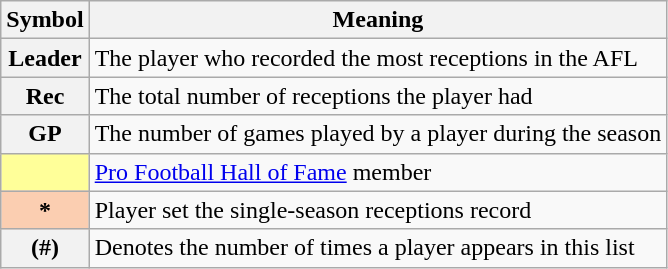<table class="wikitable plainrowheaders" border="1">
<tr>
<th scope="col">Symbol</th>
<th scope="col">Meaning</th>
</tr>
<tr>
<th scope="row" style="text-align:center;"><strong>Leader</strong></th>
<td>The player who recorded the most receptions in the AFL</td>
</tr>
<tr>
<th scope="row" style="text-align:center;"><strong>Rec</strong></th>
<td>The total number of receptions the player had</td>
</tr>
<tr>
<th scope="row" style="text-align:center;"><strong>GP</strong></th>
<td>The number of games played by a player during the season</td>
</tr>
<tr>
<th scope="row" style="text-align:center; background:#FFFF99;"></th>
<td><a href='#'>Pro Football Hall of Fame</a> member</td>
</tr>
<tr>
<th scope="row" style="text-align:center; background:#fbceb1;">*</th>
<td>Player set the single-season receptions record</td>
</tr>
<tr>
<th scope="row" style="text-align:center;">(#)</th>
<td>Denotes the number of times a player appears in this list</td>
</tr>
</table>
